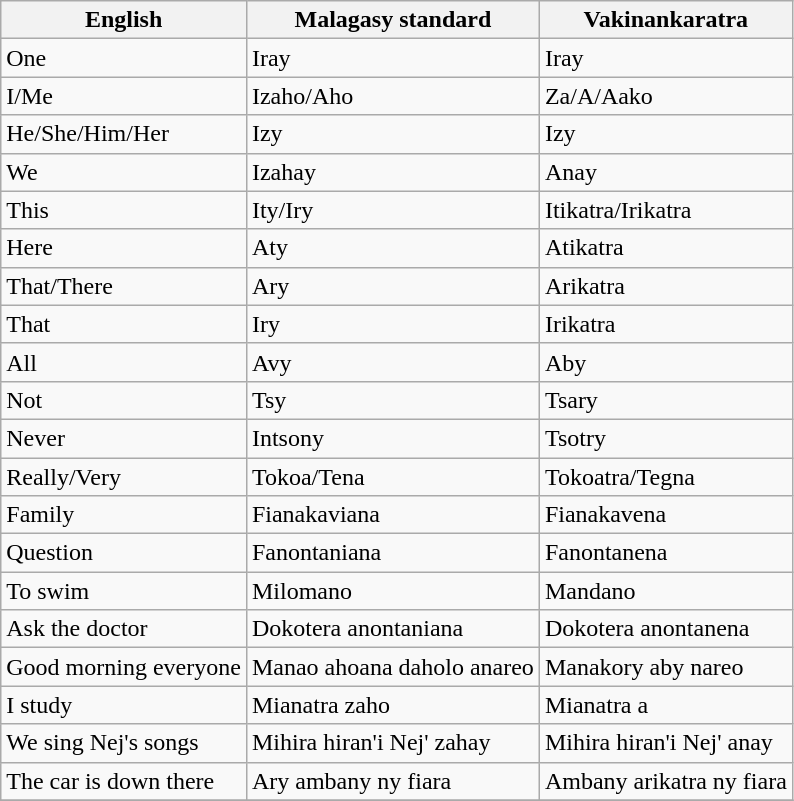<table class="wikitable sortable">
<tr>
<th>English</th>
<th>Malagasy standard</th>
<th>Vakinankaratra</th>
</tr>
<tr>
<td>One</td>
<td>Iray</td>
<td>Iray</td>
</tr>
<tr>
<td>I/Me</td>
<td>Izaho/Aho</td>
<td>Za/A/Aako</td>
</tr>
<tr>
<td>He/She/Him/Her</td>
<td>Izy</td>
<td>Izy</td>
</tr>
<tr>
<td>We</td>
<td>Izahay</td>
<td>Anay</td>
</tr>
<tr>
<td>This</td>
<td>Ity/Iry</td>
<td>Itikatra/Irikatra</td>
</tr>
<tr>
<td>Here</td>
<td>Aty</td>
<td>Atikatra</td>
</tr>
<tr>
<td>That/There</td>
<td>Ary</td>
<td>Arikatra</td>
</tr>
<tr>
<td>That</td>
<td>Iry</td>
<td>Irikatra</td>
</tr>
<tr>
<td>All</td>
<td>Avy</td>
<td>Aby</td>
</tr>
<tr>
<td>Not</td>
<td>Tsy</td>
<td>Tsary</td>
</tr>
<tr>
<td>Never</td>
<td>Intsony</td>
<td>Tsotry</td>
</tr>
<tr>
<td>Really/Very</td>
<td>Tokoa/Tena</td>
<td>Tokoatra/Tegna</td>
</tr>
<tr>
<td>Family</td>
<td>Fianakaviana</td>
<td>Fianakavena</td>
</tr>
<tr>
<td>Question</td>
<td>Fanontaniana</td>
<td>Fanontanena</td>
</tr>
<tr>
<td>To swim</td>
<td>Milomano</td>
<td>Mandano</td>
</tr>
<tr>
<td>Ask the doctor</td>
<td>Dokotera anontaniana</td>
<td>Dokotera anontanena</td>
</tr>
<tr>
<td>Good morning everyone</td>
<td>Manao ahoana daholo anareo</td>
<td>Manakory aby nareo</td>
</tr>
<tr>
<td>I study</td>
<td>Mianatra zaho</td>
<td>Mianatra a</td>
</tr>
<tr>
<td>We sing Nej's songs</td>
<td>Mihira hiran'i Nej' zahay</td>
<td>Mihira hiran'i Nej' anay</td>
</tr>
<tr>
<td>The car is down there</td>
<td>Ary ambany ny fiara</td>
<td>Ambany arikatra ny fiara</td>
</tr>
<tr>
</tr>
</table>
